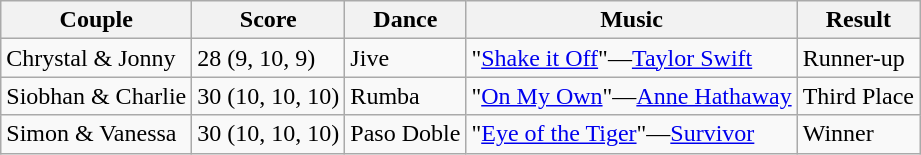<table class="wikitable sortable">
<tr>
<th>Couple</th>
<th>Score</th>
<th>Dance</th>
<th>Music</th>
<th>Result</th>
</tr>
<tr>
<td>Chrystal & Jonny</td>
<td>28 (9, 10, 9)</td>
<td>Jive</td>
<td>"<a href='#'>Shake it Off</a>"—<a href='#'>Taylor Swift</a></td>
<td>Runner-up</td>
</tr>
<tr>
<td>Siobhan & Charlie</td>
<td>30 (10, 10, 10)</td>
<td>Rumba</td>
<td>"<a href='#'>On My Own</a>"—<a href='#'>Anne Hathaway</a></td>
<td>Third Place</td>
</tr>
<tr>
<td>Simon & Vanessa</td>
<td>30 (10, 10, 10)</td>
<td>Paso Doble</td>
<td>"<a href='#'>Eye of the Tiger</a>"—<a href='#'>Survivor</a></td>
<td>Winner</td>
</tr>
</table>
